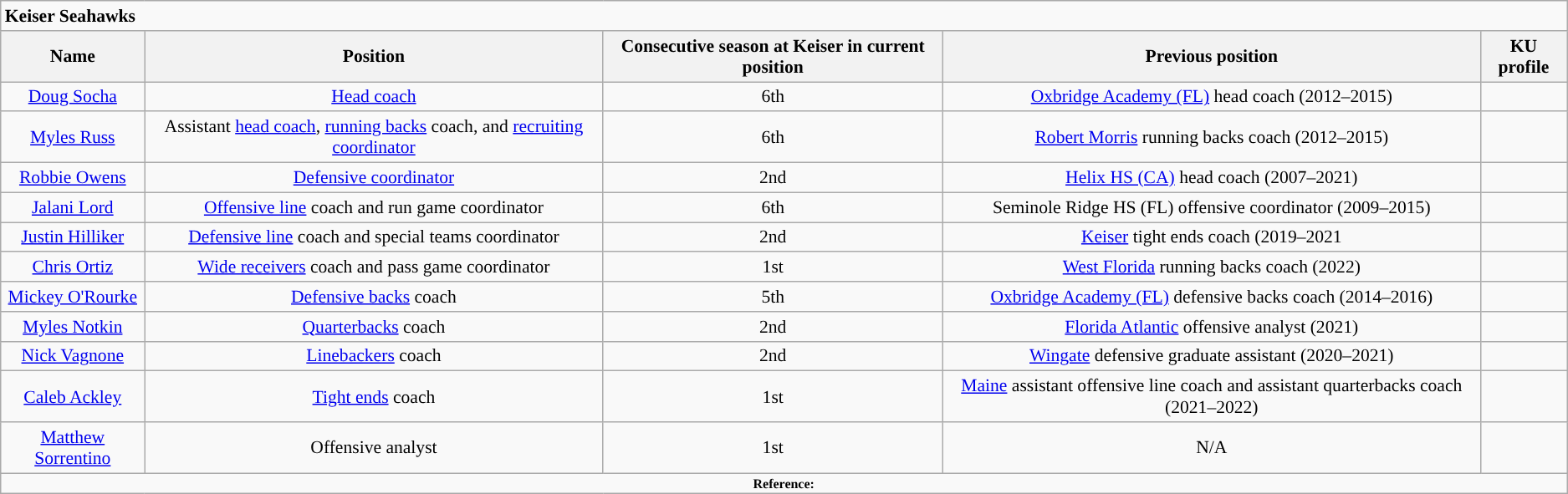<table class="wikitable" style="font-size:90%;">
<tr>
<td colspan=5><strong>Keiser Seahawks</strong></td>
</tr>
<tr align="center";>
<th>Name</th>
<th>Position</th>
<th>Consecutive season at Keiser in current position</th>
<th>Previous position</th>
<th>KU profile</th>
</tr>
<tr align="center";>
<td><a href='#'>Doug Socha</a></td>
<td><a href='#'>Head coach</a></td>
<td>6th</td>
<td><a href='#'>Oxbridge Academy (FL)</a> head coach (2012–2015)</td>
<td></td>
</tr>
<tr align="center";>
<td><a href='#'>Myles Russ</a></td>
<td>Assistant <a href='#'>head coach</a>, <a href='#'>running backs</a> coach, and <a href='#'>recruiting coordinator</a></td>
<td>6th</td>
<td><a href='#'>Robert Morris</a> running backs coach (2012–2015)</td>
<td></td>
</tr>
<tr align="center";>
<td><a href='#'>Robbie Owens</a></td>
<td><a href='#'>Defensive coordinator</a></td>
<td>2nd</td>
<td><a href='#'>Helix HS (CA)</a> head coach (2007–2021)</td>
<td></td>
</tr>
<tr align="center";>
<td><a href='#'>Jalani Lord</a></td>
<td><a href='#'>Offensive line</a> coach and run game coordinator</td>
<td>6th</td>
<td>Seminole Ridge HS (FL) offensive coordinator (2009–2015)</td>
<td></td>
</tr>
<tr align="center";>
<td><a href='#'>Justin Hilliker</a></td>
<td><a href='#'>Defensive line</a> coach and special teams coordinator</td>
<td>2nd</td>
<td><a href='#'>Keiser</a> tight ends coach (2019–2021</td>
<td></td>
</tr>
<tr align="center";>
<td><a href='#'>Chris Ortiz</a></td>
<td><a href='#'>Wide receivers</a> coach and pass game coordinator</td>
<td>1st</td>
<td><a href='#'>West Florida</a> running backs coach (2022)</td>
<td></td>
</tr>
<tr align="center";>
<td><a href='#'>Mickey O'Rourke</a></td>
<td><a href='#'>Defensive backs</a> coach</td>
<td>5th</td>
<td><a href='#'>Oxbridge Academy (FL)</a> defensive backs coach (2014–2016)</td>
<td></td>
</tr>
<tr align="center";>
<td><a href='#'>Myles Notkin</a></td>
<td><a href='#'>Quarterbacks</a> coach</td>
<td>2nd</td>
<td><a href='#'>Florida Atlantic</a> offensive analyst (2021)</td>
<td></td>
</tr>
<tr align="center";>
<td><a href='#'>Nick Vagnone</a></td>
<td><a href='#'>Linebackers</a> coach</td>
<td>2nd</td>
<td><a href='#'>Wingate</a> defensive graduate assistant (2020–2021)</td>
<td></td>
</tr>
<tr align="center";>
<td><a href='#'>Caleb Ackley</a></td>
<td><a href='#'>Tight ends</a> coach</td>
<td>1st</td>
<td><a href='#'>Maine</a> assistant offensive line coach and assistant quarterbacks coach (2021–2022)</td>
<td></td>
</tr>
<tr align="center" ;>
<td><a href='#'>Matthew Sorrentino</a></td>
<td>Offensive analyst</td>
<td>1st</td>
<td>N/A</td>
<td></td>
</tr>
<tr>
<td colspan="5" style="font-size:8pt; text-align:center;"><strong>Reference:</strong></td>
</tr>
</table>
